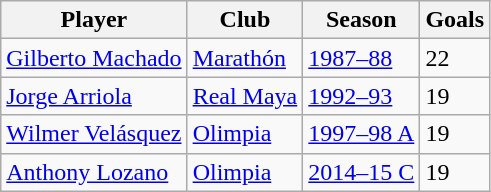<table class="wikitable">
<tr>
<th>Player</th>
<th>Club</th>
<th>Season</th>
<th>Goals</th>
</tr>
<tr>
<td> <a href='#'>Gilberto Machado</a></td>
<td><a href='#'>Marathón</a></td>
<td><a href='#'>1987–88</a></td>
<td>22</td>
</tr>
<tr>
<td> <a href='#'>Jorge Arriola</a></td>
<td><a href='#'>Real Maya</a></td>
<td><a href='#'>1992–93</a></td>
<td>19</td>
</tr>
<tr>
<td> <a href='#'>Wilmer Velásquez</a></td>
<td><a href='#'>Olimpia</a></td>
<td><a href='#'>1997–98 A</a></td>
<td>19</td>
</tr>
<tr>
<td> <a href='#'>Anthony Lozano</a></td>
<td><a href='#'>Olimpia</a></td>
<td><a href='#'>2014–15 C</a></td>
<td>19</td>
</tr>
</table>
